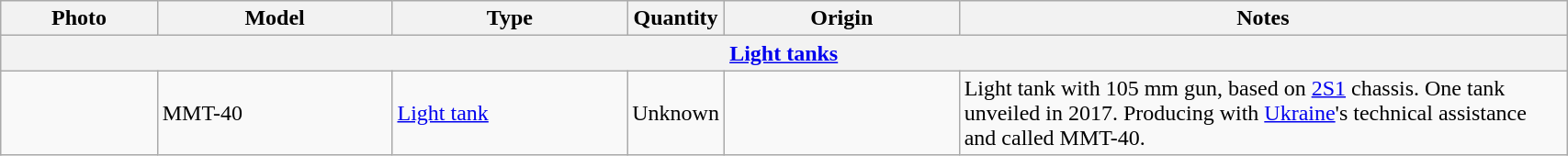<table class="wikitable" style="width:90%;">
<tr>
<th width="10%">Photo</th>
<th width="15%">Model</th>
<th width="15%">Type</th>
<th width="5%">Quantity</th>
<th width="15%">Origin</th>
<th>Notes</th>
</tr>
<tr>
<th colspan="6"><a href='#'>Light tanks</a></th>
</tr>
<tr>
<td></td>
<td>MMT-40</td>
<td><a href='#'>Light tank</a></td>
<td>Unknown</td>
<td> </td>
<td>Light tank with 105 mm gun, based on <a href='#'>2S1</a> chassis. One tank unveiled in 2017.  Producing with <a href='#'>Ukraine</a>'s technical assistance and called MMT-40.</td>
</tr>
</table>
